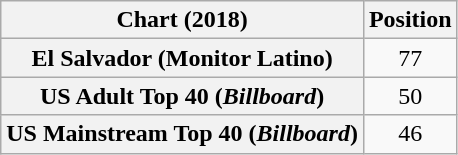<table class="wikitable plainrowheaders" style="text-align:center">
<tr>
<th scope="col">Chart (2018)</th>
<th scope="col">Position</th>
</tr>
<tr>
<th scope="row">El Salvador (Monitor Latino)</th>
<td>77</td>
</tr>
<tr>
<th scope="row">US Adult Top 40 (<em>Billboard</em>)</th>
<td>50</td>
</tr>
<tr>
<th scope="row">US Mainstream Top 40 (<em>Billboard</em>)</th>
<td>46</td>
</tr>
</table>
